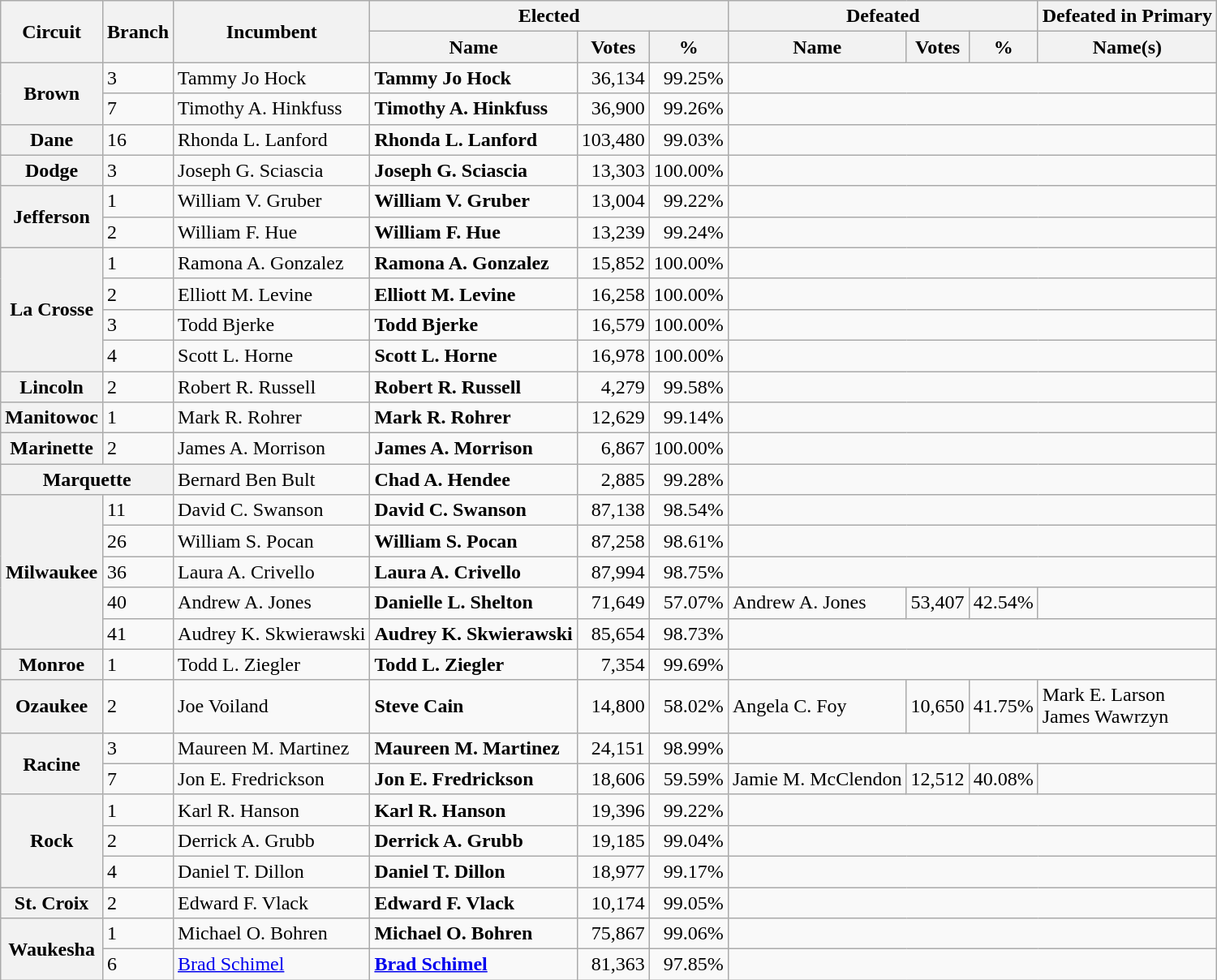<table class="wikitable">
<tr>
<th rowspan="2">Circuit</th>
<th rowspan="2">Branch</th>
<th rowspan="2">Incumbent</th>
<th colspan="3">Elected</th>
<th colspan="3">Defeated</th>
<th>Defeated in Primary</th>
</tr>
<tr>
<th>Name</th>
<th>Votes</th>
<th>%</th>
<th>Name</th>
<th>Votes</th>
<th>%</th>
<th>Name(s)</th>
</tr>
<tr>
<th rowspan="2">Brown</th>
<td>3</td>
<td>Tammy Jo Hock</td>
<td><strong>Tammy Jo Hock</strong></td>
<td align="right">36,134</td>
<td align="right">99.25%</td>
<td colspan="4" align="center"></td>
</tr>
<tr>
<td>7</td>
<td>Timothy A. Hinkfuss</td>
<td><strong>Timothy A. Hinkfuss</strong></td>
<td align="right">36,900</td>
<td align="right">99.26%</td>
<td colspan="4" align="center"></td>
</tr>
<tr>
<th>Dane</th>
<td>16</td>
<td>Rhonda L. Lanford</td>
<td><strong>Rhonda L. Lanford</strong></td>
<td align="right">103,480</td>
<td align="right">99.03%</td>
<td colspan="4" align="center"></td>
</tr>
<tr>
<th>Dodge</th>
<td>3</td>
<td>Joseph G. Sciascia</td>
<td><strong>Joseph G. Sciascia</strong></td>
<td align="right">13,303</td>
<td align="right">100.00%</td>
<td colspan="4" align="center"></td>
</tr>
<tr>
<th rowspan="2">Jefferson</th>
<td>1</td>
<td>William V. Gruber</td>
<td><strong>William V. Gruber</strong></td>
<td align="right">13,004</td>
<td align="right">99.22%</td>
<td colspan="4" align="center"></td>
</tr>
<tr>
<td>2</td>
<td>William F. Hue</td>
<td><strong>William F. Hue</strong></td>
<td align="right">13,239</td>
<td align="right">99.24%</td>
<td colspan="4" align="center"></td>
</tr>
<tr>
<th rowspan="4">La Crosse</th>
<td>1</td>
<td>Ramona A. Gonzalez</td>
<td><strong>Ramona A. Gonzalez</strong></td>
<td align="right">15,852</td>
<td align="right">100.00%</td>
<td colspan="4" align="center"></td>
</tr>
<tr>
<td>2</td>
<td>Elliott M. Levine</td>
<td><strong>Elliott M. Levine</strong></td>
<td align="right">16,258</td>
<td align="right">100.00%</td>
<td colspan="4" align="center"></td>
</tr>
<tr>
<td>3</td>
<td>Todd Bjerke</td>
<td><strong>Todd Bjerke</strong></td>
<td align="right">16,579</td>
<td align="right">100.00%</td>
<td colspan="4" align="center"></td>
</tr>
<tr>
<td>4</td>
<td>Scott L. Horne</td>
<td><strong>Scott L. Horne</strong></td>
<td align="right">16,978</td>
<td align="right">100.00%</td>
<td colspan="4" align="center"></td>
</tr>
<tr>
<th>Lincoln</th>
<td>2</td>
<td>Robert R. Russell</td>
<td><strong>Robert R. Russell</strong></td>
<td align="right">4,279</td>
<td align="right">99.58%</td>
<td colspan="4" align="center"></td>
</tr>
<tr>
<th>Manitowoc</th>
<td>1</td>
<td>Mark R. Rohrer</td>
<td><strong>Mark R. Rohrer</strong></td>
<td align="right">12,629</td>
<td align="right">99.14%</td>
<td colspan="4" align="center"></td>
</tr>
<tr>
<th>Marinette</th>
<td>2</td>
<td>James A. Morrison</td>
<td><strong>James A. Morrison</strong></td>
<td align="right">6,867</td>
<td align="right">100.00%</td>
<td colspan="4" align="center"></td>
</tr>
<tr>
<th colspan="2">Marquette</th>
<td>Bernard Ben Bult</td>
<td><strong>Chad A. Hendee</strong></td>
<td align="right">2,885</td>
<td align="right">99.28%</td>
<td colspan="4" align="center"></td>
</tr>
<tr>
<th rowspan="5">Milwaukee</th>
<td>11</td>
<td>David C. Swanson</td>
<td><strong>David C. Swanson</strong></td>
<td align="right">87,138</td>
<td align="right">98.54%</td>
<td colspan="4" align="center"></td>
</tr>
<tr>
<td>26</td>
<td>William S. Pocan</td>
<td><strong>William S. Pocan</strong></td>
<td align="right">87,258</td>
<td align="right">98.61%</td>
<td colspan="4" align="center"></td>
</tr>
<tr>
<td>36</td>
<td>Laura A. Crivello</td>
<td><strong>Laura A. Crivello</strong></td>
<td align="right">87,994</td>
<td align="right">98.75%</td>
<td colspan="4" align="center"></td>
</tr>
<tr>
<td>40</td>
<td>Andrew A. Jones</td>
<td><strong>Danielle L. Shelton</strong></td>
<td align="right">71,649</td>
<td align="right">57.07%</td>
<td>Andrew A. Jones</td>
<td align="right">53,407</td>
<td align="right">42.54%</td>
<td></td>
</tr>
<tr>
<td>41</td>
<td>Audrey K. Skwierawski</td>
<td><strong>Audrey K. Skwierawski</strong></td>
<td align="right">85,654</td>
<td align="right">98.73%</td>
<td colspan="4" align="center"></td>
</tr>
<tr>
<th>Monroe</th>
<td>1</td>
<td>Todd L. Ziegler</td>
<td><strong>Todd L. Ziegler</strong></td>
<td align="right">7,354</td>
<td align="right">99.69%</td>
<td colspan="4" align="center"></td>
</tr>
<tr>
<th>Ozaukee</th>
<td>2</td>
<td>Joe Voiland</td>
<td><strong>Steve Cain</strong></td>
<td align="right">14,800</td>
<td align="right">58.02%</td>
<td>Angela C. Foy</td>
<td align="right">10,650</td>
<td align="right">41.75%</td>
<td>Mark E. Larson<br>James Wawrzyn</td>
</tr>
<tr>
<th rowspan="2">Racine</th>
<td>3</td>
<td>Maureen M. Martinez</td>
<td><strong>Maureen M. Martinez</strong></td>
<td align="right">24,151</td>
<td align="right">98.99%</td>
<td colspan="4" align="center"></td>
</tr>
<tr>
<td>7</td>
<td>Jon E. Fredrickson</td>
<td><strong>Jon E. Fredrickson</strong></td>
<td align="right">18,606</td>
<td align="right">59.59%</td>
<td>Jamie M. McClendon</td>
<td align="right">12,512</td>
<td align="right">40.08%</td>
<td></td>
</tr>
<tr>
<th rowspan="3">Rock</th>
<td>1</td>
<td>Karl R. Hanson</td>
<td><strong>Karl R. Hanson</strong></td>
<td align="right">19,396</td>
<td align="right">99.22%</td>
<td colspan="4" align="center"></td>
</tr>
<tr>
<td>2</td>
<td>Derrick A. Grubb</td>
<td><strong>Derrick A. Grubb</strong></td>
<td align="right">19,185</td>
<td align="right">99.04%</td>
<td colspan="4" align="center"></td>
</tr>
<tr>
<td>4</td>
<td>Daniel T. Dillon</td>
<td><strong>Daniel T. Dillon</strong></td>
<td align="right">18,977</td>
<td align="right">99.17%</td>
<td colspan="4" align="center"></td>
</tr>
<tr>
<th>St. Croix</th>
<td>2</td>
<td>Edward F. Vlack</td>
<td><strong>Edward F. Vlack</strong></td>
<td align="right">10,174</td>
<td align="right">99.05%</td>
<td colspan="4" align="center"></td>
</tr>
<tr>
<th rowspan="2">Waukesha</th>
<td>1</td>
<td>Michael O. Bohren</td>
<td><strong>Michael O. Bohren</strong></td>
<td align="right">75,867</td>
<td align="right">99.06%</td>
<td colspan="4" align="center"></td>
</tr>
<tr>
<td>6</td>
<td><a href='#'>Brad Schimel</a></td>
<td><strong><a href='#'>Brad Schimel</a></strong></td>
<td align="right">81,363</td>
<td align="right">97.85%</td>
<td colspan="4" align="center"></td>
</tr>
</table>
